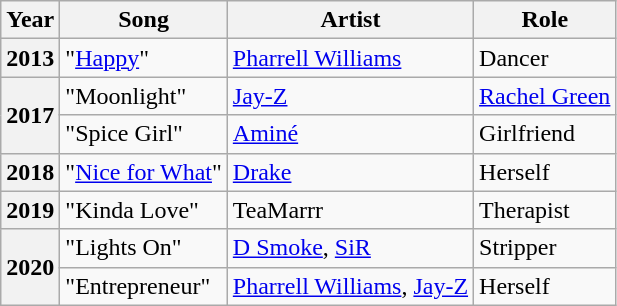<table class="wikitable plainrowheaders sortable" style="margin-right: 0;">
<tr>
<th scope="col">Year</th>
<th scope="col">Song</th>
<th scope="col">Artist</th>
<th scope="col">Role</th>
</tr>
<tr>
<th scope="row">2013</th>
<td>"<a href='#'>Happy</a>"</td>
<td><a href='#'>Pharrell Williams</a></td>
<td>Dancer</td>
</tr>
<tr>
<th rowspan="2" scope="row">2017</th>
<td>"Moonlight"</td>
<td><a href='#'>Jay-Z</a></td>
<td><a href='#'>Rachel Green</a></td>
</tr>
<tr>
<td>"Spice Girl"</td>
<td><a href='#'>Aminé</a></td>
<td>Girlfriend</td>
</tr>
<tr>
<th scope="row">2018</th>
<td>"<a href='#'>Nice for What</a>"</td>
<td><a href='#'>Drake</a></td>
<td>Herself</td>
</tr>
<tr>
<th scope="row">2019</th>
<td>"Kinda Love"</td>
<td>TeaMarrr</td>
<td>Therapist</td>
</tr>
<tr>
<th rowspan="2" scope="row">2020</th>
<td>"Lights On"</td>
<td><a href='#'>D Smoke</a>, <a href='#'>SiR</a></td>
<td>Stripper</td>
</tr>
<tr>
<td>"Entrepreneur"</td>
<td><a href='#'>Pharrell Williams</a>, <a href='#'>Jay-Z</a></td>
<td>Herself</td>
</tr>
</table>
